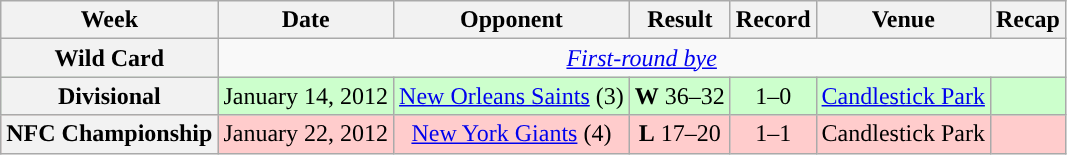<table class="wikitable" style="text-align:center;">
<tr>
<th>Week</th>
<th>Date</th>
<th>Opponent</th>
<th>Result</th>
<th>Record</th>
<th>Venue</th>
<th>Recap</th>
</tr>
<tr>
<th>Wild Card</th>
<td colspan="8"><em><a href='#'>First-round bye</a></em></td>
</tr>
<tr style="background:#cfc">
<th>Divisional</th>
<td>January 14, 2012</td>
<td><a href='#'>New Orleans Saints</a> (3)</td>
<td><strong>W</strong> 36–32</td>
<td>1–0</td>
<td><a href='#'>Candlestick Park</a></td>
<td></td>
</tr>
<tr style="background:#fcc">
<th>NFC Championship</th>
<td>January 22, 2012</td>
<td><a href='#'>New York Giants</a> (4)</td>
<td><strong>L</strong> 17–20 <small></small></td>
<td>1–1</td>
<td>Candlestick Park</td>
<td></td>
</tr>
</table>
